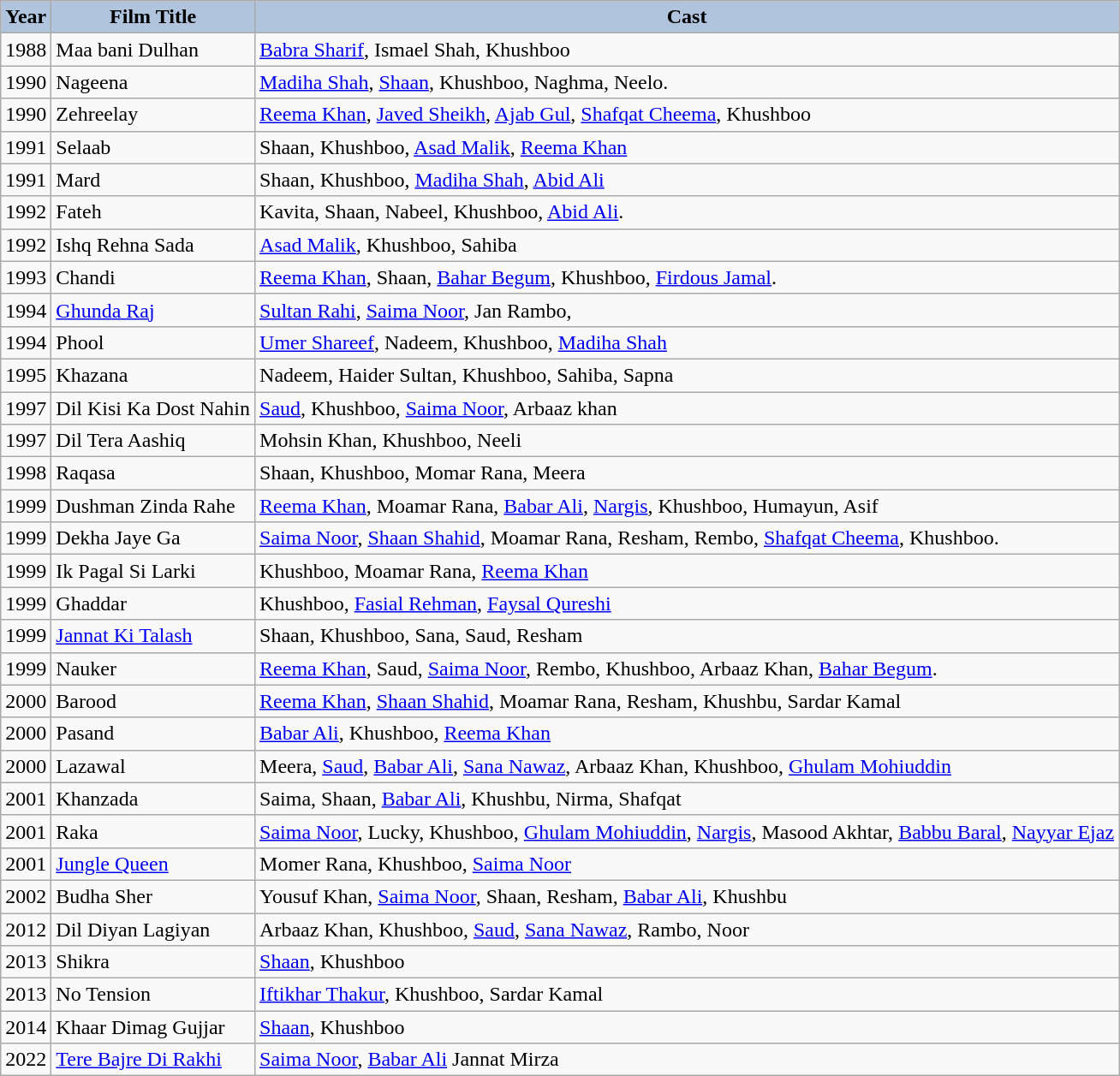<table class="wikitable">
<tr>
<th style="background:#B0C4DE;">Year</th>
<th style="background:#B0C4DE;">Film Title</th>
<th style="background:#B0C4DE;">Cast</th>
</tr>
<tr>
<td>1988</td>
<td>Maa bani Dulhan</td>
<td><a href='#'>Babra Sharif</a>, Ismael Shah, Khushboo</td>
</tr>
<tr>
<td>1990</td>
<td>Nageena</td>
<td><a href='#'>Madiha Shah</a>, <a href='#'>Shaan</a>, Khushboo, Naghma, Neelo.</td>
</tr>
<tr>
<td>1990</td>
<td>Zehreelay</td>
<td><a href='#'>Reema Khan</a>, <a href='#'>Javed Sheikh</a>, <a href='#'>Ajab Gul</a>, <a href='#'>Shafqat Cheema</a>, Khushboo</td>
</tr>
<tr>
<td>1991</td>
<td>Selaab</td>
<td>Shaan, Khushboo, <a href='#'>Asad Malik</a>, <a href='#'>Reema Khan</a></td>
</tr>
<tr>
<td>1991</td>
<td>Mard</td>
<td>Shaan, Khushboo, <a href='#'>Madiha Shah</a>, <a href='#'>Abid Ali</a></td>
</tr>
<tr>
<td>1992</td>
<td>Fateh</td>
<td>Kavita, Shaan, Nabeel, Khushboo, <a href='#'>Abid Ali</a>.</td>
</tr>
<tr>
<td>1992</td>
<td>Ishq Rehna Sada</td>
<td><a href='#'>Asad Malik</a>, Khushboo, Sahiba</td>
</tr>
<tr>
<td>1993</td>
<td>Chandi</td>
<td><a href='#'>Reema Khan</a>, Shaan, <a href='#'>Bahar Begum</a>, Khushboo, <a href='#'>Firdous Jamal</a>.</td>
</tr>
<tr>
<td>1994</td>
<td><a href='#'>Ghunda Raj</a></td>
<td><a href='#'>Sultan Rahi</a>, <a href='#'>Saima Noor</a>, Jan Rambo,</td>
</tr>
<tr>
<td>1994</td>
<td>Phool</td>
<td><a href='#'>Umer Shareef</a>, Nadeem, Khushboo, <a href='#'>Madiha Shah</a></td>
</tr>
<tr>
<td>1995</td>
<td>Khazana</td>
<td>Nadeem, Haider Sultan, Khushboo, Sahiba, Sapna</td>
</tr>
<tr>
<td>1997</td>
<td>Dil Kisi Ka Dost Nahin</td>
<td><a href='#'>Saud</a>, Khushboo, <a href='#'>Saima Noor</a>, Arbaaz khan</td>
</tr>
<tr>
<td>1997</td>
<td>Dil Tera Aashiq</td>
<td>Mohsin Khan, Khushboo, Neeli</td>
</tr>
<tr>
<td>1998</td>
<td>Raqasa</td>
<td>Shaan, Khushboo, Momar Rana, Meera</td>
</tr>
<tr>
<td>1999</td>
<td>Dushman Zinda Rahe</td>
<td><a href='#'>Reema Khan</a>, Moamar Rana, <a href='#'>Babar Ali</a>, <a href='#'>Nargis</a>, Khushboo, Humayun, Asif</td>
</tr>
<tr>
<td>1999</td>
<td>Dekha Jaye Ga</td>
<td><a href='#'>Saima Noor</a>, <a href='#'>Shaan Shahid</a>, Moamar Rana, Resham, Rembo, <a href='#'>Shafqat Cheema</a>, Khushboo.</td>
</tr>
<tr>
<td>1999</td>
<td>Ik Pagal Si Larki</td>
<td>Khushboo, Moamar Rana, <a href='#'>Reema Khan</a></td>
</tr>
<tr>
<td>1999</td>
<td>Ghaddar</td>
<td>Khushboo, <a href='#'>Fasial Rehman</a>, <a href='#'>Faysal Qureshi</a></td>
</tr>
<tr>
<td>1999</td>
<td><a href='#'>Jannat Ki Talash</a></td>
<td>Shaan, Khushboo, Sana, Saud, Resham</td>
</tr>
<tr>
<td>1999</td>
<td>Nauker</td>
<td><a href='#'>Reema Khan</a>, Saud, <a href='#'>Saima Noor</a>, Rembo, Khushboo, Arbaaz Khan, <a href='#'>Bahar Begum</a>.</td>
</tr>
<tr>
<td>2000</td>
<td>Barood</td>
<td><a href='#'>Reema Khan</a>, <a href='#'>Shaan Shahid</a>, Moamar Rana, Resham, Khushbu, Sardar Kamal</td>
</tr>
<tr>
<td>2000</td>
<td>Pasand</td>
<td><a href='#'>Babar Ali</a>, Khushboo, <a href='#'>Reema Khan</a></td>
</tr>
<tr>
<td>2000</td>
<td>Lazawal</td>
<td>Meera, <a href='#'>Saud</a>, <a href='#'>Babar Ali</a>, <a href='#'>Sana Nawaz</a>, Arbaaz Khan, Khushboo, <a href='#'>Ghulam Mohiuddin</a></td>
</tr>
<tr>
<td>2001</td>
<td>Khanzada</td>
<td>Saima, Shaan, <a href='#'>Babar Ali</a>, Khushbu, Nirma, Shafqat</td>
</tr>
<tr>
<td>2001</td>
<td>Raka</td>
<td><a href='#'>Saima Noor</a>, Lucky, Khushboo, <a href='#'>Ghulam Mohiuddin</a>, <a href='#'>Nargis</a>, Masood Akhtar, <a href='#'>Babbu Baral</a>, <a href='#'>Nayyar Ejaz</a></td>
</tr>
<tr>
<td>2001</td>
<td><a href='#'>Jungle Queen</a></td>
<td>Momer Rana, Khushboo, <a href='#'>Saima Noor</a></td>
</tr>
<tr>
<td>2002</td>
<td>Budha Sher</td>
<td>Yousuf Khan, <a href='#'>Saima Noor</a>, Shaan, Resham, <a href='#'>Babar Ali</a>, Khushbu</td>
</tr>
<tr>
<td>2012</td>
<td>Dil Diyan Lagiyan</td>
<td>Arbaaz Khan, Khushboo, <a href='#'>Saud</a>, <a href='#'>Sana Nawaz</a>, Rambo, Noor</td>
</tr>
<tr>
<td>2013</td>
<td>Shikra</td>
<td><a href='#'>Shaan</a>, Khushboo</td>
</tr>
<tr>
<td>2013</td>
<td>No Tension</td>
<td><a href='#'>Iftikhar Thakur</a>, Khushboo, Sardar Kamal</td>
</tr>
<tr>
<td>2014</td>
<td>Khaar Dimag Gujjar</td>
<td><a href='#'>Shaan</a>, Khushboo</td>
</tr>
<tr>
<td>2022</td>
<td><a href='#'>Tere Bajre Di Rakhi</a></td>
<td><a href='#'>Saima Noor</a>, <a href='#'>Babar Ali</a> Jannat Mirza</td>
</tr>
</table>
